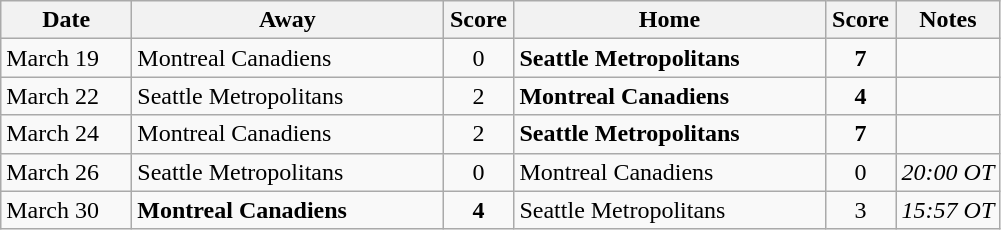<table class="wikitable">
<tr>
<th width="80">Date</th>
<th width="200">Away</th>
<th width="40">Score</th>
<th width="200">Home</th>
<th width="40">Score</th>
<th>Notes</th>
</tr>
<tr>
<td>March 19</td>
<td>Montreal Canadiens</td>
<td align=center>0</td>
<td><strong>Seattle Metropolitans</strong></td>
<td align=center><strong>7</strong></td>
<td></td>
</tr>
<tr>
<td>March 22</td>
<td>Seattle Metropolitans</td>
<td align=center>2</td>
<td><strong>Montreal Canadiens</strong></td>
<td align=center><strong>4</strong></td>
<td></td>
</tr>
<tr>
<td>March 24</td>
<td>Montreal Canadiens</td>
<td align=center>2</td>
<td><strong>Seattle Metropolitans</strong></td>
<td align=center><strong>7</strong></td>
<td></td>
</tr>
<tr>
<td>March 26</td>
<td>Seattle Metropolitans</td>
<td align=center>0</td>
<td>Montreal Canadiens</td>
<td align=center>0</td>
<td><em>20:00 OT</em></td>
</tr>
<tr>
<td>March 30</td>
<td><strong>Montreal Canadiens</strong></td>
<td align=center><strong>4</strong></td>
<td>Seattle Metropolitans</td>
<td align=center>3</td>
<td><em>15:57 OT</em></td>
</tr>
</table>
